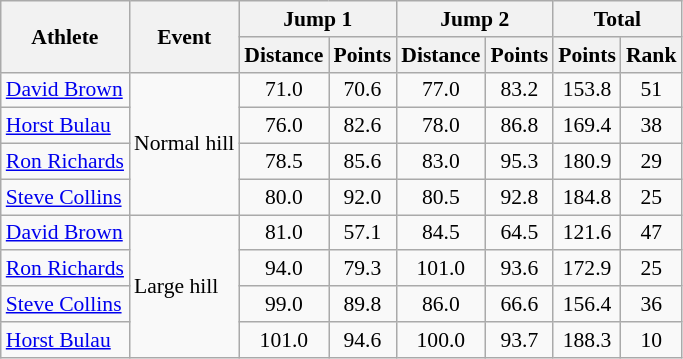<table class="wikitable" style="font-size:90%">
<tr>
<th rowspan="2">Athlete</th>
<th rowspan="2">Event</th>
<th colspan="2">Jump 1</th>
<th colspan="2">Jump 2</th>
<th colspan="2">Total</th>
</tr>
<tr>
<th>Distance</th>
<th>Points</th>
<th>Distance</th>
<th>Points</th>
<th>Points</th>
<th>Rank</th>
</tr>
<tr>
<td><a href='#'>David Brown</a></td>
<td rowspan="4">Normal hill</td>
<td align="center">71.0</td>
<td align="center">70.6</td>
<td align="center">77.0</td>
<td align="center">83.2</td>
<td align="center">153.8</td>
<td align="center">51</td>
</tr>
<tr>
<td><a href='#'>Horst Bulau</a></td>
<td align="center">76.0</td>
<td align="center">82.6</td>
<td align="center">78.0</td>
<td align="center">86.8</td>
<td align="center">169.4</td>
<td align="center">38</td>
</tr>
<tr>
<td><a href='#'>Ron Richards</a></td>
<td align="center">78.5</td>
<td align="center">85.6</td>
<td align="center">83.0</td>
<td align="center">95.3</td>
<td align="center">180.9</td>
<td align="center">29</td>
</tr>
<tr>
<td><a href='#'>Steve Collins</a></td>
<td align="center">80.0</td>
<td align="center">92.0</td>
<td align="center">80.5</td>
<td align="center">92.8</td>
<td align="center">184.8</td>
<td align="center">25</td>
</tr>
<tr>
<td><a href='#'>David Brown</a></td>
<td rowspan="4">Large hill</td>
<td align="center">81.0</td>
<td align="center">57.1</td>
<td align="center">84.5</td>
<td align="center">64.5</td>
<td align="center">121.6</td>
<td align="center">47</td>
</tr>
<tr>
<td><a href='#'>Ron Richards</a></td>
<td align="center">94.0</td>
<td align="center">79.3</td>
<td align="center">101.0</td>
<td align="center">93.6</td>
<td align="center">172.9</td>
<td align="center">25</td>
</tr>
<tr>
<td><a href='#'>Steve Collins</a></td>
<td align="center">99.0</td>
<td align="center">89.8</td>
<td align="center">86.0</td>
<td align="center">66.6</td>
<td align="center">156.4</td>
<td align="center">36</td>
</tr>
<tr>
<td><a href='#'>Horst Bulau</a></td>
<td align="center">101.0</td>
<td align="center">94.6</td>
<td align="center">100.0</td>
<td align="center">93.7</td>
<td align="center">188.3</td>
<td align="center">10</td>
</tr>
</table>
